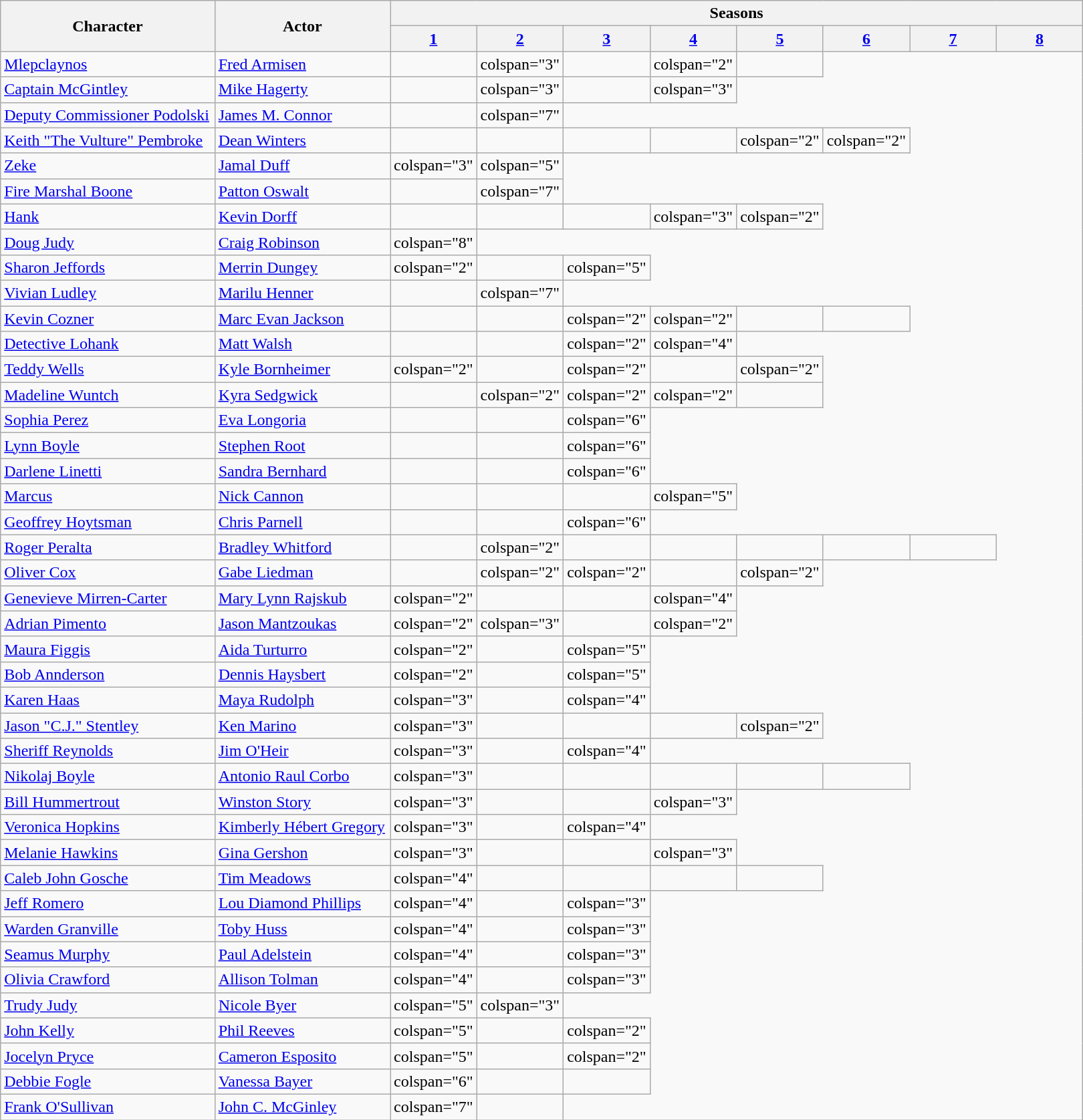<table class="wikitable">
<tr>
<th rowspan="2">Character</th>
<th rowspan="2">Actor</th>
<th colspan="8">Seasons</th>
</tr>
<tr>
<th style="width: 8%;"><a href='#'>1</a></th>
<th style="width: 8%;"><a href='#'>2</a></th>
<th style="width: 8%;"><a href='#'>3</a></th>
<th style="width: 8%;"><a href='#'>4</a></th>
<th style="width: 8%;"><a href='#'>5</a></th>
<th style="width: 8%;"><a href='#'>6</a></th>
<th style="width: 8%;"><a href='#'>7</a></th>
<th style="width: 8%;"><a href='#'>8</a></th>
</tr>
<tr>
<td><a href='#'>Mlepclaynos</a></td>
<td><a href='#'>Fred Armisen</a></td>
<td></td>
<td>colspan="3" </td>
<td></td>
<td>colspan="2" </td>
<td></td>
</tr>
<tr>
<td><a href='#'>Captain McGintley</a></td>
<td><a href='#'>Mike Hagerty</a></td>
<td></td>
<td>colspan="3" </td>
<td></td>
<td>colspan="3" </td>
</tr>
<tr>
<td><a href='#'>Deputy Commissioner Podolski</a></td>
<td><a href='#'>James M. Connor</a></td>
<td></td>
<td>colspan="7" </td>
</tr>
<tr>
<td><a href='#'>Keith "The Vulture" Pembroke</a></td>
<td><a href='#'>Dean Winters</a></td>
<td></td>
<td></td>
<td></td>
<td></td>
<td>colspan="2" </td>
<td>colspan="2" </td>
</tr>
<tr>
<td><a href='#'>Zeke</a></td>
<td><a href='#'>Jamal Duff</a></td>
<td>colspan="3" </td>
<td>colspan="5" </td>
</tr>
<tr>
<td><a href='#'>Fire Marshal Boone</a></td>
<td><a href='#'>Patton Oswalt</a></td>
<td></td>
<td>colspan="7" </td>
</tr>
<tr>
<td><a href='#'>Hank</a></td>
<td><a href='#'>Kevin Dorff</a></td>
<td></td>
<td></td>
<td></td>
<td>colspan="3" </td>
<td>colspan="2" </td>
</tr>
<tr>
<td><a href='#'>Doug Judy</a></td>
<td><a href='#'>Craig Robinson</a></td>
<td>colspan="8" </td>
</tr>
<tr>
<td><a href='#'>Sharon Jeffords</a></td>
<td><a href='#'>Merrin Dungey</a></td>
<td>colspan="2" </td>
<td></td>
<td>colspan="5" </td>
</tr>
<tr>
<td><a href='#'>Vivian Ludley</a></td>
<td><a href='#'>Marilu Henner</a></td>
<td></td>
<td>colspan="7" </td>
</tr>
<tr>
<td><a href='#'>Kevin Cozner</a></td>
<td><a href='#'>Marc Evan Jackson</a></td>
<td></td>
<td></td>
<td>colspan="2" </td>
<td>colspan="2" </td>
<td></td>
<td></td>
</tr>
<tr>
<td><a href='#'>Detective Lohank</a></td>
<td><a href='#'>Matt Walsh</a></td>
<td></td>
<td></td>
<td>colspan="2" </td>
<td>colspan="4" </td>
</tr>
<tr>
<td><a href='#'>Teddy Wells</a></td>
<td><a href='#'>Kyle Bornheimer</a></td>
<td>colspan="2" </td>
<td></td>
<td>colspan="2" </td>
<td></td>
<td>colspan="2" </td>
</tr>
<tr>
<td><a href='#'>Madeline Wuntch</a></td>
<td><a href='#'>Kyra Sedgwick</a></td>
<td></td>
<td>colspan="2" </td>
<td>colspan="2" </td>
<td>colspan="2" </td>
<td></td>
</tr>
<tr>
<td><a href='#'>Sophia Perez</a></td>
<td><a href='#'>Eva Longoria</a></td>
<td></td>
<td></td>
<td>colspan="6" </td>
</tr>
<tr>
<td><a href='#'>Lynn Boyle</a></td>
<td><a href='#'>Stephen Root</a></td>
<td></td>
<td></td>
<td>colspan="6" </td>
</tr>
<tr>
<td><a href='#'>Darlene Linetti</a></td>
<td><a href='#'>Sandra Bernhard</a></td>
<td></td>
<td></td>
<td>colspan="6" </td>
</tr>
<tr>
<td><a href='#'>Marcus</a></td>
<td><a href='#'>Nick Cannon</a></td>
<td></td>
<td></td>
<td></td>
<td>colspan="5" </td>
</tr>
<tr>
<td><a href='#'>Geoffrey Hoytsman</a></td>
<td><a href='#'>Chris Parnell</a></td>
<td></td>
<td></td>
<td>colspan="6" </td>
</tr>
<tr>
<td><a href='#'>Roger Peralta</a></td>
<td><a href='#'>Bradley Whitford</a></td>
<td></td>
<td>colspan="2" </td>
<td></td>
<td></td>
<td></td>
<td></td>
<td></td>
</tr>
<tr>
<td><a href='#'>Oliver Cox</a></td>
<td><a href='#'>Gabe Liedman</a></td>
<td></td>
<td>colspan="2" </td>
<td>colspan="2" </td>
<td></td>
<td>colspan="2" </td>
</tr>
<tr>
<td><a href='#'>Genevieve Mirren-Carter</a></td>
<td><a href='#'>Mary Lynn Rajskub</a></td>
<td>colspan="2" </td>
<td></td>
<td></td>
<td>colspan="4" </td>
</tr>
<tr>
<td><a href='#'>Adrian Pimento</a></td>
<td><a href='#'>Jason Mantzoukas</a></td>
<td>colspan="2" </td>
<td>colspan="3" </td>
<td></td>
<td>colspan="2" </td>
</tr>
<tr>
<td><a href='#'>Maura Figgis</a></td>
<td><a href='#'>Aida Turturro</a></td>
<td>colspan="2" </td>
<td></td>
<td>colspan="5" </td>
</tr>
<tr>
<td><a href='#'>Bob Annderson</a></td>
<td><a href='#'>Dennis Haysbert</a></td>
<td>colspan="2" </td>
<td></td>
<td>colspan="5" </td>
</tr>
<tr>
<td><a href='#'>Karen Haas</a></td>
<td><a href='#'>Maya Rudolph</a></td>
<td>colspan="3" </td>
<td></td>
<td>colspan="4" </td>
</tr>
<tr>
<td><a href='#'>Jason "C.J." Stentley</a></td>
<td><a href='#'>Ken Marino</a></td>
<td>colspan="3" </td>
<td></td>
<td></td>
<td></td>
<td>colspan="2" </td>
</tr>
<tr>
<td><a href='#'>Sheriff Reynolds</a></td>
<td><a href='#'>Jim O'Heir</a></td>
<td>colspan="3" </td>
<td></td>
<td>colspan="4" </td>
</tr>
<tr>
<td><a href='#'>Nikolaj Boyle</a></td>
<td><a href='#'>Antonio Raul Corbo</a></td>
<td>colspan="3" </td>
<td></td>
<td></td>
<td></td>
<td></td>
<td></td>
</tr>
<tr>
<td><a href='#'>Bill Hummertrout</a></td>
<td><a href='#'>Winston Story</a></td>
<td>colspan="3" </td>
<td></td>
<td></td>
<td>colspan="3" </td>
</tr>
<tr>
<td><a href='#'>Veronica Hopkins</a></td>
<td><a href='#'>Kimberly Hébert Gregory</a></td>
<td>colspan="3" </td>
<td></td>
<td>colspan="4" </td>
</tr>
<tr>
<td><a href='#'>Melanie Hawkins</a></td>
<td><a href='#'>Gina Gershon</a></td>
<td>colspan="3" </td>
<td></td>
<td></td>
<td>colspan="3" </td>
</tr>
<tr>
<td><a href='#'>Caleb John Gosche</a></td>
<td><a href='#'>Tim Meadows</a></td>
<td>colspan="4" </td>
<td></td>
<td></td>
<td></td>
<td></td>
</tr>
<tr>
<td><a href='#'>Jeff Romero</a></td>
<td><a href='#'>Lou Diamond Phillips</a></td>
<td>colspan="4" </td>
<td></td>
<td>colspan="3" </td>
</tr>
<tr>
<td><a href='#'>Warden Granville</a></td>
<td><a href='#'>Toby Huss</a></td>
<td>colspan="4" </td>
<td></td>
<td>colspan="3" </td>
</tr>
<tr>
<td><a href='#'>Seamus Murphy</a></td>
<td><a href='#'>Paul Adelstein</a></td>
<td>colspan="4" </td>
<td></td>
<td>colspan="3" </td>
</tr>
<tr>
<td><a href='#'>Olivia Crawford</a></td>
<td><a href='#'>Allison Tolman</a></td>
<td>colspan="4" </td>
<td></td>
<td>colspan="3" </td>
</tr>
<tr>
<td><a href='#'>Trudy Judy</a></td>
<td><a href='#'>Nicole Byer</a></td>
<td>colspan="5" </td>
<td>colspan="3" </td>
</tr>
<tr>
<td><a href='#'>John Kelly</a></td>
<td><a href='#'>Phil Reeves</a></td>
<td>colspan="5" </td>
<td></td>
<td>colspan="2" </td>
</tr>
<tr>
<td><a href='#'>Jocelyn Pryce</a></td>
<td><a href='#'>Cameron Esposito</a></td>
<td>colspan="5" </td>
<td></td>
<td>colspan="2" </td>
</tr>
<tr>
<td><a href='#'>Debbie Fogle</a></td>
<td><a href='#'>Vanessa Bayer</a></td>
<td>colspan="6" </td>
<td></td>
<td></td>
</tr>
<tr>
<td><a href='#'>Frank O'Sullivan</a></td>
<td><a href='#'>John C. McGinley</a></td>
<td>colspan="7" </td>
<td></td>
</tr>
</table>
